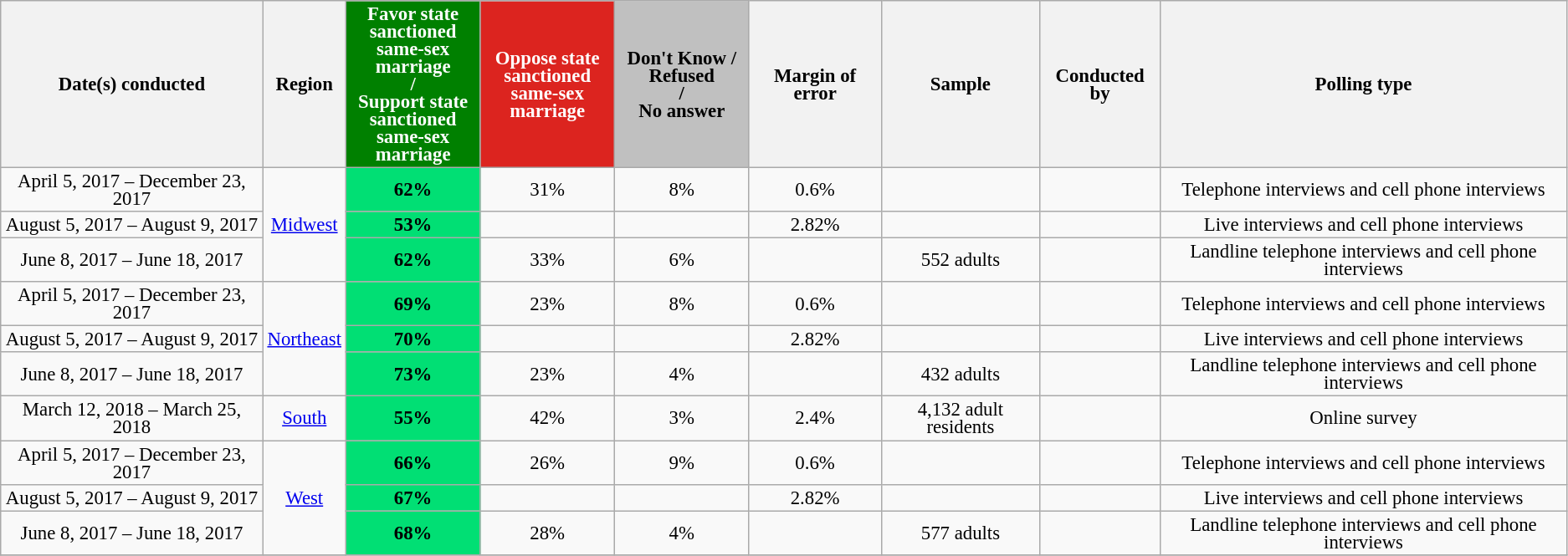<table class="wikitable sortable" style="text-align:center;font-size:95%;line-height:14px">
<tr>
<th>Date(s) conducted</th>
<th>Region</th>
<th data-sort- type="number" style="background:green; color:white; width:100px;">Favor state sanctioned same-sex marriage<br>/<br>Support state sanctioned same-sex marriage</th>
<th data-sort- type="number" style="background:#dc241f; color:white; width:100px;">Oppose state sanctioned same-sex marriage</th>
<th data-sort- type="number" style="background:silver; width:100px;">Don't Know / Refused<br>/<br>No answer</th>
<th data-sort-type="number">Margin of error</th>
<th data-sort-type="number">Sample</th>
<th>Conducted by</th>
<th>Polling type</th>
</tr>
<tr>
<td>April 5, 2017 – December 23, 2017</td>
<td rowspan=3 colspan=1 align="center"><a href='#'>Midwest</a></td>
<td style="background: rgb(1, 223, 116);"><strong>62%</strong></td>
<td>31%</td>
<td>8%</td>
<td>0.6%</td>
<td></td>
<td> </td>
<td>Telephone interviews and cell phone interviews</td>
</tr>
<tr>
<td>August 5, 2017 – August 9, 2017</td>
<td style="background: rgb(1, 223, 116);"><strong>53%</strong></td>
<td></td>
<td></td>
<td>2.82%</td>
<td></td>
<td></td>
<td>Live interviews and cell phone interviews</td>
</tr>
<tr>
<td>June 8, 2017 – June 18, 2017</td>
<td style="background: rgb(1, 223, 116);"><strong>62%</strong></td>
<td>33%</td>
<td>6%</td>
<td></td>
<td>552 adults</td>
<td></td>
<td>Landline telephone interviews and cell phone interviews</td>
</tr>
<tr>
<td>April 5, 2017 – December 23, 2017</td>
<td rowspan=3 colspan=1 align="center"><a href='#'>Northeast</a></td>
<td style="background: rgb(1, 223, 116);"><strong>69%</strong></td>
<td>23%</td>
<td>8%</td>
<td>0.6%</td>
<td></td>
<td> </td>
<td>Telephone interviews and cell phone interviews</td>
</tr>
<tr>
<td>August 5, 2017 – August 9, 2017</td>
<td style="background: rgb(1, 223, 116);"><strong>70%</strong></td>
<td></td>
<td></td>
<td>2.82%</td>
<td></td>
<td></td>
<td>Live interviews and cell phone interviews</td>
</tr>
<tr>
<td>June 8, 2017 – June 18, 2017</td>
<td style="background: rgb(1, 223, 116);"><strong>73%</strong></td>
<td>23%</td>
<td>4%</td>
<td></td>
<td>432 adults</td>
<td></td>
<td>Landline telephone interviews and cell phone interviews</td>
</tr>
<tr>
<td>March 12, 2018 – March 25, 2018</td>
<td><a href='#'>South</a></td>
<td style="background: rgb(1, 223, 116);"><strong>55%</strong></td>
<td>42%</td>
<td>3%</td>
<td>2.4%</td>
<td>4,132 adult residents</td>
<td></td>
<td>Online survey</td>
</tr>
<tr>
<td>April 5, 2017 – December 23, 2017</td>
<td rowspan=3 colspan=1 align="center"><a href='#'>West</a></td>
<td style="background: rgb(1, 223, 116);"><strong>66%</strong></td>
<td>26%</td>
<td>9%</td>
<td>0.6%</td>
<td></td>
<td> </td>
<td>Telephone interviews and cell phone interviews</td>
</tr>
<tr>
<td>August 5, 2017 – August 9, 2017</td>
<td style="background: rgb(1, 223, 116);"><strong>67%</strong></td>
<td></td>
<td></td>
<td>2.82%</td>
<td></td>
<td></td>
<td>Live interviews and cell phone interviews</td>
</tr>
<tr>
<td>June 8, 2017 – June 18, 2017</td>
<td style="background: rgb(1, 223, 116);"><strong>68%</strong></td>
<td>28%</td>
<td>4%</td>
<td></td>
<td>577 adults</td>
<td></td>
<td>Landline telephone interviews and cell phone interviews</td>
</tr>
<tr>
</tr>
</table>
